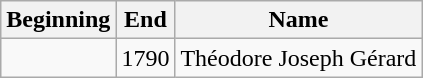<table class="wikitable sortable" style="text-align:center;">
<tr>
<th scope="col">Beginning</th>
<th scope="col">End</th>
<th scope="col">Name</th>
</tr>
<tr>
<td></td>
<td>1790</td>
<td>Théodore Joseph Gérard</td>
</tr>
</table>
